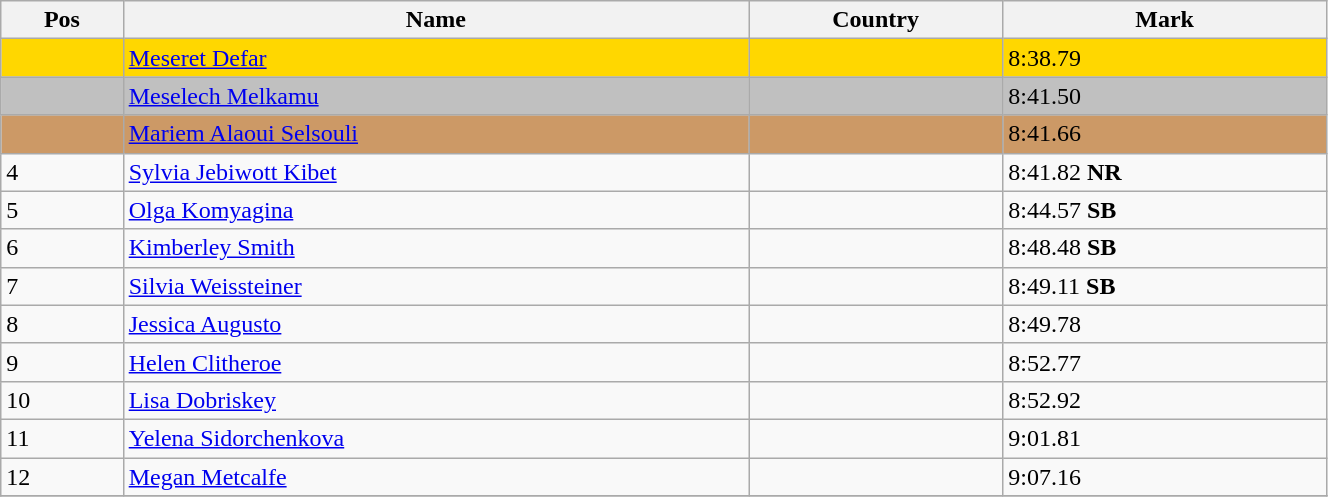<table class="wikitable" width=70%>
<tr>
<th>Pos</th>
<th>Name</th>
<th>Country</th>
<th>Mark</th>
</tr>
<tr bgcolor=gold>
<td></td>
<td><a href='#'>Meseret Defar</a></td>
<td></td>
<td>8:38.79</td>
</tr>
<tr bgcolor=silver>
<td></td>
<td><a href='#'>Meselech Melkamu</a></td>
<td></td>
<td>8:41.50</td>
</tr>
<tr bgcolor=cc9966>
<td></td>
<td><a href='#'>Mariem Alaoui Selsouli</a></td>
<td></td>
<td>8:41.66</td>
</tr>
<tr>
<td>4</td>
<td><a href='#'>Sylvia Jebiwott Kibet</a></td>
<td></td>
<td>8:41.82 <strong>NR</strong></td>
</tr>
<tr>
<td>5</td>
<td><a href='#'>Olga Komyagina</a></td>
<td></td>
<td>8:44.57 <strong>SB</strong></td>
</tr>
<tr>
<td>6</td>
<td><a href='#'>Kimberley Smith</a></td>
<td></td>
<td>8:48.48 <strong>SB</strong></td>
</tr>
<tr>
<td>7</td>
<td><a href='#'>Silvia Weissteiner</a></td>
<td></td>
<td>8:49.11 <strong>SB</strong></td>
</tr>
<tr>
<td>8</td>
<td><a href='#'>Jessica Augusto</a></td>
<td></td>
<td>8:49.78</td>
</tr>
<tr>
<td>9</td>
<td><a href='#'>Helen Clitheroe</a></td>
<td></td>
<td>8:52.77</td>
</tr>
<tr>
<td>10</td>
<td><a href='#'>Lisa Dobriskey</a></td>
<td></td>
<td>8:52.92</td>
</tr>
<tr>
<td>11</td>
<td><a href='#'>Yelena Sidorchenkova</a></td>
<td></td>
<td>9:01.81</td>
</tr>
<tr>
<td>12</td>
<td><a href='#'>Megan Metcalfe</a></td>
<td></td>
<td>9:07.16</td>
</tr>
<tr>
</tr>
</table>
